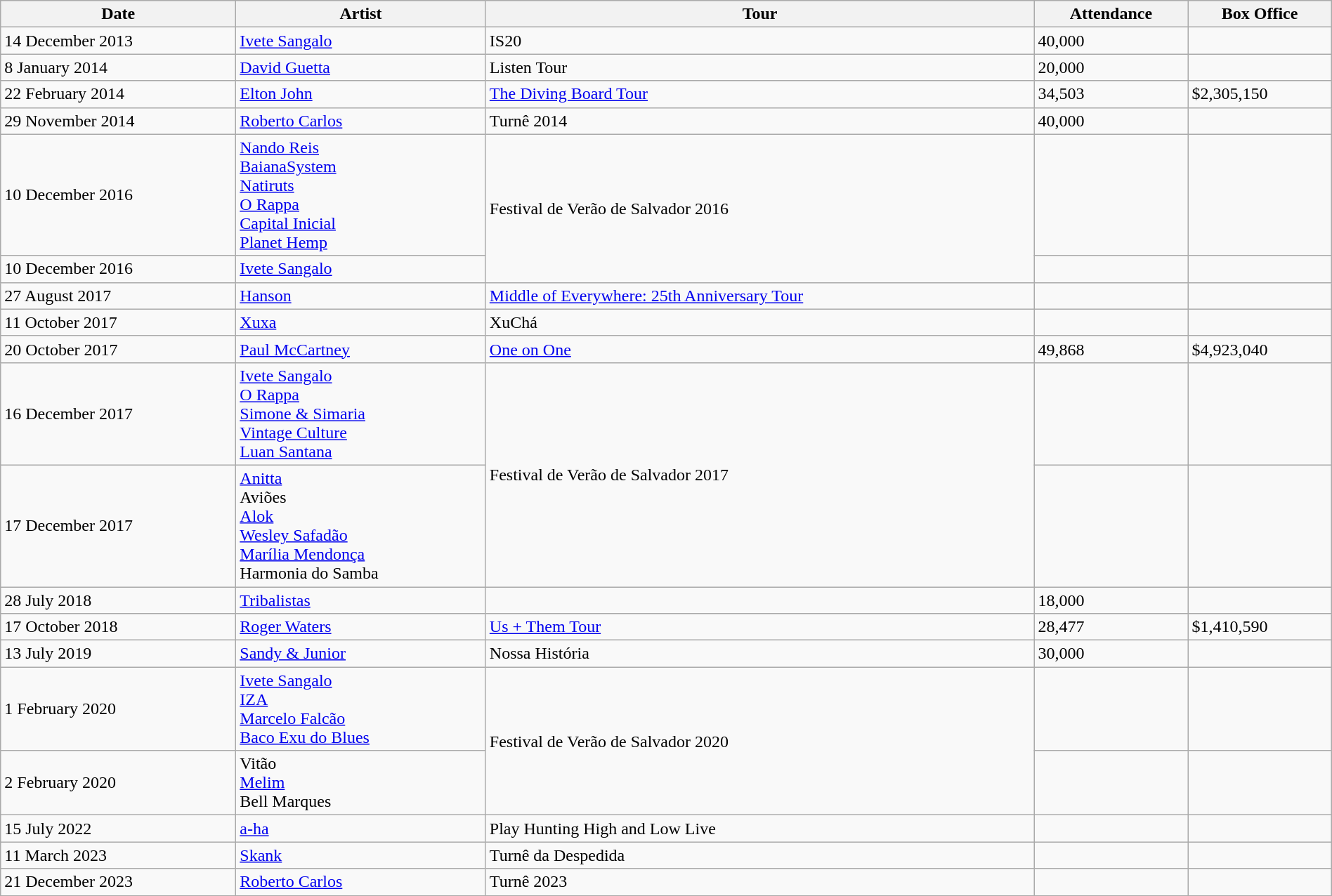<table class="wikitable"  style="text-align:left; width:100%;">
<tr>
<th>Date</th>
<th>Artist</th>
<th>Tour</th>
<th>Attendance</th>
<th>Box Office</th>
</tr>
<tr>
<td>14 December 2013</td>
<td><a href='#'>Ivete Sangalo</a></td>
<td>IS20</td>
<td>40,000</td>
<td></td>
</tr>
<tr>
<td>8 January 2014</td>
<td><a href='#'>David Guetta</a></td>
<td>Listen Tour</td>
<td>20,000</td>
<td></td>
</tr>
<tr>
<td>22 February 2014</td>
<td><a href='#'>Elton John</a></td>
<td><a href='#'>The Diving Board Tour</a></td>
<td>34,503</td>
<td>$2,305,150</td>
</tr>
<tr>
<td>29 November 2014</td>
<td><a href='#'>Roberto Carlos</a></td>
<td>Turnê 2014</td>
<td>40,000</td>
<td></td>
</tr>
<tr>
<td>10 December 2016</td>
<td><a href='#'>Nando Reis</a><br><a href='#'>BaianaSystem</a><br><a href='#'>Natiruts</a><br><a href='#'>O Rappa</a><br><a href='#'>Capital Inicial</a><br><a href='#'>Planet Hemp</a></td>
<td rowspan="2">Festival de Verão de Salvador 2016</td>
<td></td>
<td></td>
</tr>
<tr>
<td>10 December 2016</td>
<td><a href='#'>Ivete Sangalo</a></td>
<td></td>
<td></td>
</tr>
<tr>
<td>27 August 2017</td>
<td><a href='#'>Hanson</a></td>
<td><a href='#'>Middle of Everywhere: 25th Anniversary Tour</a></td>
<td></td>
<td></td>
</tr>
<tr>
<td>11 October 2017</td>
<td><a href='#'>Xuxa</a></td>
<td>XuChá</td>
<td></td>
<td></td>
</tr>
<tr>
<td>20 October 2017</td>
<td><a href='#'>Paul McCartney</a></td>
<td><a href='#'>One on One</a></td>
<td>49,868</td>
<td>$4,923,040</td>
</tr>
<tr>
<td>16 December 2017</td>
<td><a href='#'>Ivete Sangalo</a><br><a href='#'>O Rappa</a><br><a href='#'>Simone & Simaria</a><br><a href='#'>Vintage Culture</a><br><a href='#'>Luan Santana</a></td>
<td rowspan="2">Festival de Verão de Salvador 2017</td>
<td></td>
<td></td>
</tr>
<tr>
<td>17 December 2017</td>
<td><a href='#'>Anitta</a><br>Aviões<br><a href='#'>Alok</a><br><a href='#'>Wesley Safadão</a><br><a href='#'>Marília Mendonça</a><br>Harmonia do Samba</td>
<td></td>
<td></td>
</tr>
<tr>
<td>28 July 2018</td>
<td><a href='#'>Tribalistas</a></td>
<td></td>
<td>18,000</td>
<td></td>
</tr>
<tr>
<td>17 October 2018</td>
<td><a href='#'>Roger Waters</a></td>
<td><a href='#'>Us + Them Tour</a></td>
<td>28,477</td>
<td>$1,410,590</td>
</tr>
<tr>
<td>13 July 2019</td>
<td><a href='#'>Sandy & Junior</a></td>
<td>Nossa História</td>
<td>30,000</td>
<td></td>
</tr>
<tr>
<td>1 February 2020</td>
<td><a href='#'>Ivete Sangalo</a><br><a href='#'>IZA</a><br><a href='#'>Marcelo Falcão</a><br><a href='#'>Baco Exu do Blues</a></td>
<td rowspan="2">Festival de Verão de Salvador 2020</td>
<td></td>
<td></td>
</tr>
<tr>
<td>2 February 2020</td>
<td>Vitão<br><a href='#'>Melim</a><br>Bell Marques</td>
<td></td>
<td></td>
</tr>
<tr>
<td>15 July 2022</td>
<td><a href='#'>a-ha</a></td>
<td>Play Hunting High and Low Live</td>
<td></td>
<td></td>
</tr>
<tr>
<td>11 March 2023</td>
<td><a href='#'>Skank</a></td>
<td>Turnê da Despedida</td>
<td></td>
<td></td>
</tr>
<tr>
<td>21 December 2023</td>
<td><a href='#'>Roberto Carlos</a></td>
<td>Turnê 2023</td>
<td></td>
<td></td>
</tr>
<tr>
</tr>
</table>
